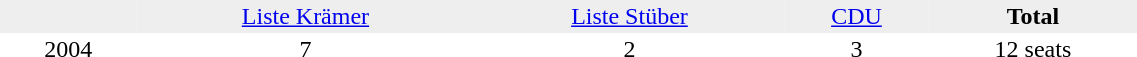<table border="0" cellpadding="2" cellspacing="0" width="60%">
<tr bgcolor="#eeeeee" align="center">
<td></td>
<td><a href='#'>Liste Krämer</a></td>
<td><a href='#'>Liste Stüber</a></td>
<td><a href='#'>CDU</a></td>
<td><strong>Total</strong></td>
</tr>
<tr align="center">
<td>2004</td>
<td>7</td>
<td>2</td>
<td>3</td>
<td>12 seats</td>
</tr>
</table>
